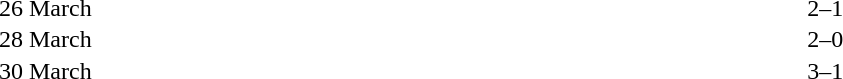<table cellspacing=1 width=70%>
<tr>
<th width=25%></th>
<th width=30%></th>
<th width=15%></th>
<th width=30%></th>
</tr>
<tr>
<td>26 March</td>
<td align=right></td>
<td align=center>2–1</td>
<td></td>
</tr>
<tr>
<td>28 March</td>
<td align=right></td>
<td align=center>2–0</td>
<td></td>
</tr>
<tr>
<td>30 March</td>
<td align=right></td>
<td align=center>3–1</td>
<td></td>
</tr>
</table>
